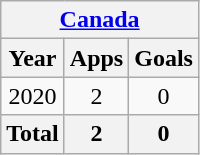<table class="wikitable" style="text-align:center">
<tr>
<th colspan=3><a href='#'>Canada</a></th>
</tr>
<tr>
<th>Year</th>
<th>Apps</th>
<th>Goals</th>
</tr>
<tr>
<td>2020</td>
<td>2</td>
<td>0</td>
</tr>
<tr>
<th>Total</th>
<th>2</th>
<th>0</th>
</tr>
</table>
